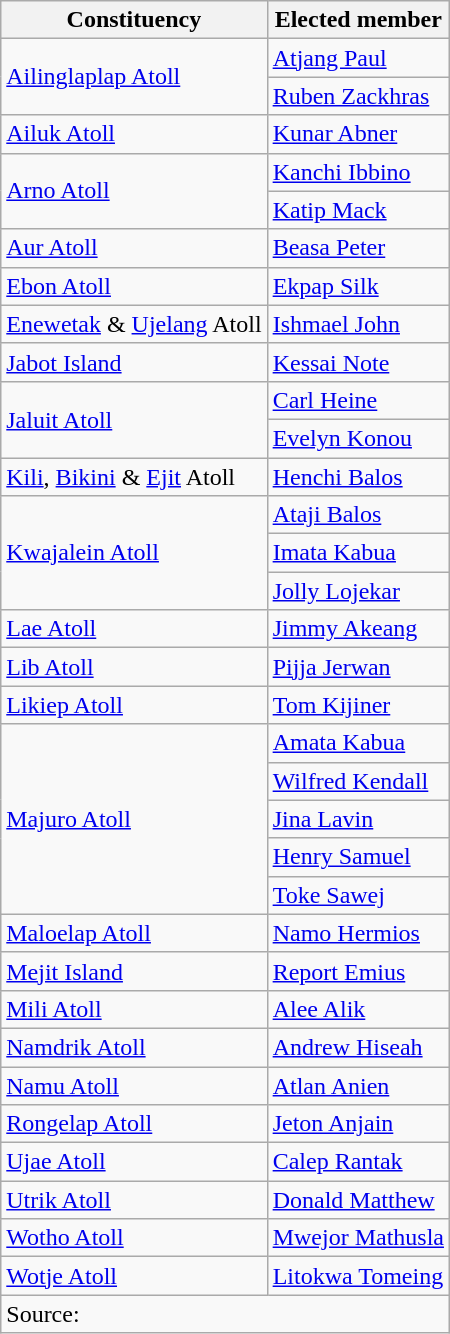<table class=wikitable>
<tr>
<th>Constituency</th>
<th>Elected member</th>
</tr>
<tr>
<td rowspan=2><a href='#'>Ailinglaplap Atoll</a></td>
<td><a href='#'>Atjang Paul</a></td>
</tr>
<tr>
<td><a href='#'>Ruben Zackhras</a></td>
</tr>
<tr>
<td><a href='#'>Ailuk Atoll</a></td>
<td><a href='#'>Kunar Abner</a></td>
</tr>
<tr>
<td rowspan=2><a href='#'>Arno Atoll</a></td>
<td><a href='#'>Kanchi Ibbino</a></td>
</tr>
<tr>
<td><a href='#'>Katip Mack</a></td>
</tr>
<tr>
<td><a href='#'>Aur Atoll</a></td>
<td><a href='#'>Beasa Peter</a></td>
</tr>
<tr>
<td><a href='#'>Ebon Atoll</a></td>
<td><a href='#'>Ekpap Silk</a></td>
</tr>
<tr>
<td><a href='#'>Enewetak</a> & <a href='#'>Ujelang</a> Atoll</td>
<td><a href='#'>Ishmael John</a></td>
</tr>
<tr>
<td><a href='#'>Jabot Island</a></td>
<td><a href='#'>Kessai Note</a></td>
</tr>
<tr>
<td rowspan=2><a href='#'>Jaluit Atoll</a></td>
<td><a href='#'>Carl Heine</a></td>
</tr>
<tr>
<td><a href='#'>Evelyn Konou</a></td>
</tr>
<tr>
<td><a href='#'>Kili</a>, <a href='#'>Bikini</a> & <a href='#'>Ejit</a> Atoll</td>
<td><a href='#'>Henchi Balos</a></td>
</tr>
<tr>
<td rowspan=3><a href='#'>Kwajalein Atoll</a></td>
<td><a href='#'>Ataji Balos</a></td>
</tr>
<tr>
<td><a href='#'>Imata Kabua</a></td>
</tr>
<tr>
<td><a href='#'>Jolly Lojekar</a></td>
</tr>
<tr>
<td><a href='#'>Lae Atoll</a></td>
<td><a href='#'>Jimmy Akeang</a></td>
</tr>
<tr>
<td><a href='#'>Lib Atoll</a></td>
<td><a href='#'>Pijja Jerwan</a></td>
</tr>
<tr>
<td><a href='#'>Likiep Atoll</a></td>
<td><a href='#'>Tom Kijiner</a></td>
</tr>
<tr>
<td rowspan=5><a href='#'>Majuro Atoll</a></td>
<td><a href='#'>Amata Kabua</a></td>
</tr>
<tr>
<td><a href='#'>Wilfred Kendall</a></td>
</tr>
<tr>
<td><a href='#'>Jina Lavin</a></td>
</tr>
<tr>
<td><a href='#'>Henry Samuel</a></td>
</tr>
<tr>
<td><a href='#'>Toke Sawej</a></td>
</tr>
<tr>
<td><a href='#'>Maloelap Atoll</a></td>
<td><a href='#'>Namo Hermios</a></td>
</tr>
<tr>
<td><a href='#'>Mejit Island</a></td>
<td><a href='#'>Report Emius</a></td>
</tr>
<tr>
<td><a href='#'>Mili Atoll</a></td>
<td><a href='#'>Alee Alik</a></td>
</tr>
<tr>
<td><a href='#'>Namdrik Atoll</a></td>
<td><a href='#'>Andrew Hiseah</a></td>
</tr>
<tr>
<td><a href='#'>Namu Atoll</a></td>
<td><a href='#'>Atlan Anien</a></td>
</tr>
<tr>
<td><a href='#'>Rongelap Atoll</a></td>
<td><a href='#'>Jeton Anjain</a></td>
</tr>
<tr>
<td><a href='#'>Ujae Atoll</a></td>
<td><a href='#'>Calep Rantak</a></td>
</tr>
<tr>
<td><a href='#'>Utrik Atoll</a></td>
<td><a href='#'>Donald Matthew</a></td>
</tr>
<tr>
<td><a href='#'>Wotho Atoll</a></td>
<td><a href='#'>Mwejor Mathusla</a></td>
</tr>
<tr>
<td><a href='#'>Wotje Atoll</a></td>
<td><a href='#'>Litokwa Tomeing</a></td>
</tr>
<tr>
<td colspan=2>Source:  </td>
</tr>
</table>
